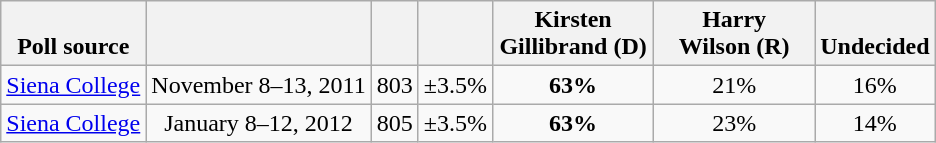<table class="wikitable" style="text-align:center">
<tr valign= bottom>
<th>Poll source</th>
<th></th>
<th></th>
<th></th>
<th style="width:100px;">Kirsten<br>Gillibrand (D)</th>
<th style="width:100px;">Harry<br>Wilson (R)</th>
<th>Undecided</th>
</tr>
<tr>
<td align=left><a href='#'>Siena College</a></td>
<td>November 8–13, 2011</td>
<td>803</td>
<td>±3.5%</td>
<td><strong>63%</strong></td>
<td>21%</td>
<td>16%</td>
</tr>
<tr>
<td align=left><a href='#'>Siena College</a></td>
<td>January 8–12, 2012</td>
<td>805</td>
<td>±3.5%</td>
<td><strong>63%</strong></td>
<td>23%</td>
<td>14%</td>
</tr>
</table>
